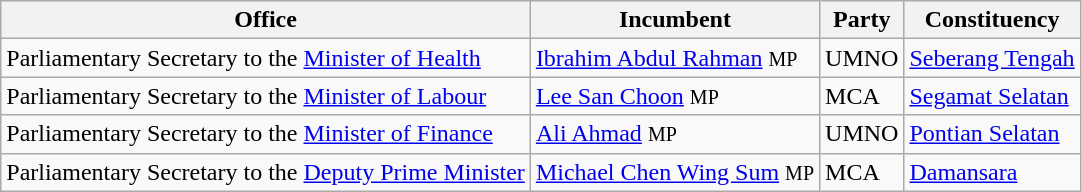<table class="sortable wikitable">
<tr>
<th>Office</th>
<th>Incumbent</th>
<th>Party</th>
<th>Constituency</th>
</tr>
<tr>
<td>Parliamentary Secretary to the <a href='#'>Minister of Health</a></td>
<td><a href='#'>Ibrahim Abdul Rahman</a> <small>MP</small></td>
<td>UMNO</td>
<td><a href='#'>Seberang Tengah</a></td>
</tr>
<tr>
<td>Parliamentary Secretary to the <a href='#'>Minister of Labour</a></td>
<td><a href='#'>Lee San Choon</a> <small>MP</small></td>
<td>MCA</td>
<td><a href='#'>Segamat Selatan</a></td>
</tr>
<tr>
<td>Parliamentary Secretary to the <a href='#'>Minister of Finance</a></td>
<td><a href='#'>Ali Ahmad</a> <small>MP</small></td>
<td>UMNO</td>
<td><a href='#'>Pontian Selatan</a></td>
</tr>
<tr>
<td>Parliamentary Secretary to the <a href='#'>Deputy Prime Minister</a></td>
<td><a href='#'>Michael Chen Wing Sum</a> <small>MP</small></td>
<td>MCA</td>
<td><a href='#'>Damansara</a></td>
</tr>
</table>
